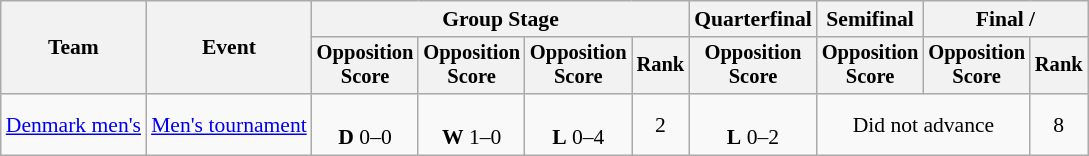<table class="wikitable" style="font-size:90%">
<tr>
<th rowspan=2>Team</th>
<th rowspan=2>Event</th>
<th colspan=4>Group Stage</th>
<th>Quarterfinal</th>
<th>Semifinal</th>
<th colspan=2>Final / </th>
</tr>
<tr style="font-size:95%">
<th>Opposition<br>Score</th>
<th>Opposition<br>Score</th>
<th>Opposition<br>Score</th>
<th>Rank</th>
<th>Opposition<br>Score</th>
<th>Opposition<br>Score</th>
<th>Opposition<br>Score</th>
<th>Rank</th>
</tr>
<tr align=center>
<td align=left><a href='#'>Denmark men's</a></td>
<td align=left><a href='#'>Men's tournament</a></td>
<td><br><strong>D</strong> 0–0</td>
<td><br><strong>W</strong> 1–0</td>
<td><br><strong>L</strong> 0–4</td>
<td>2</td>
<td><br><strong>L</strong> 0–2</td>
<td colspan=2>Did not advance</td>
<td>8</td>
</tr>
</table>
